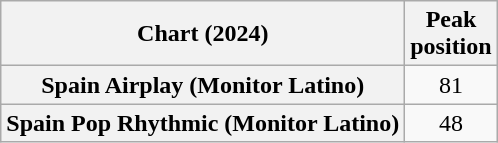<table class="wikitable sortable plainrowheaders" style="text-align:center">
<tr>
<th scope="col">Chart (2024)</th>
<th scope="col">Peak<br>position</th>
</tr>
<tr>
<th scope="row">Spain Airplay (Monitor Latino)</th>
<td>81</td>
</tr>
<tr>
<th scope="row">Spain Pop Rhythmic (Monitor Latino)</th>
<td>48</td>
</tr>
</table>
